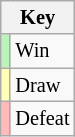<table class="wikitable" style="font-size: 85%">
<tr>
<th colspan="2">Key</th>
</tr>
<tr>
<td bgcolor=#BBF3BB></td>
<td>Win</td>
</tr>
<tr>
<td bgcolor=#FFFFBB></td>
<td>Draw</td>
</tr>
<tr>
<td bgcolor=#FFBBBB></td>
<td>Defeat</td>
</tr>
</table>
